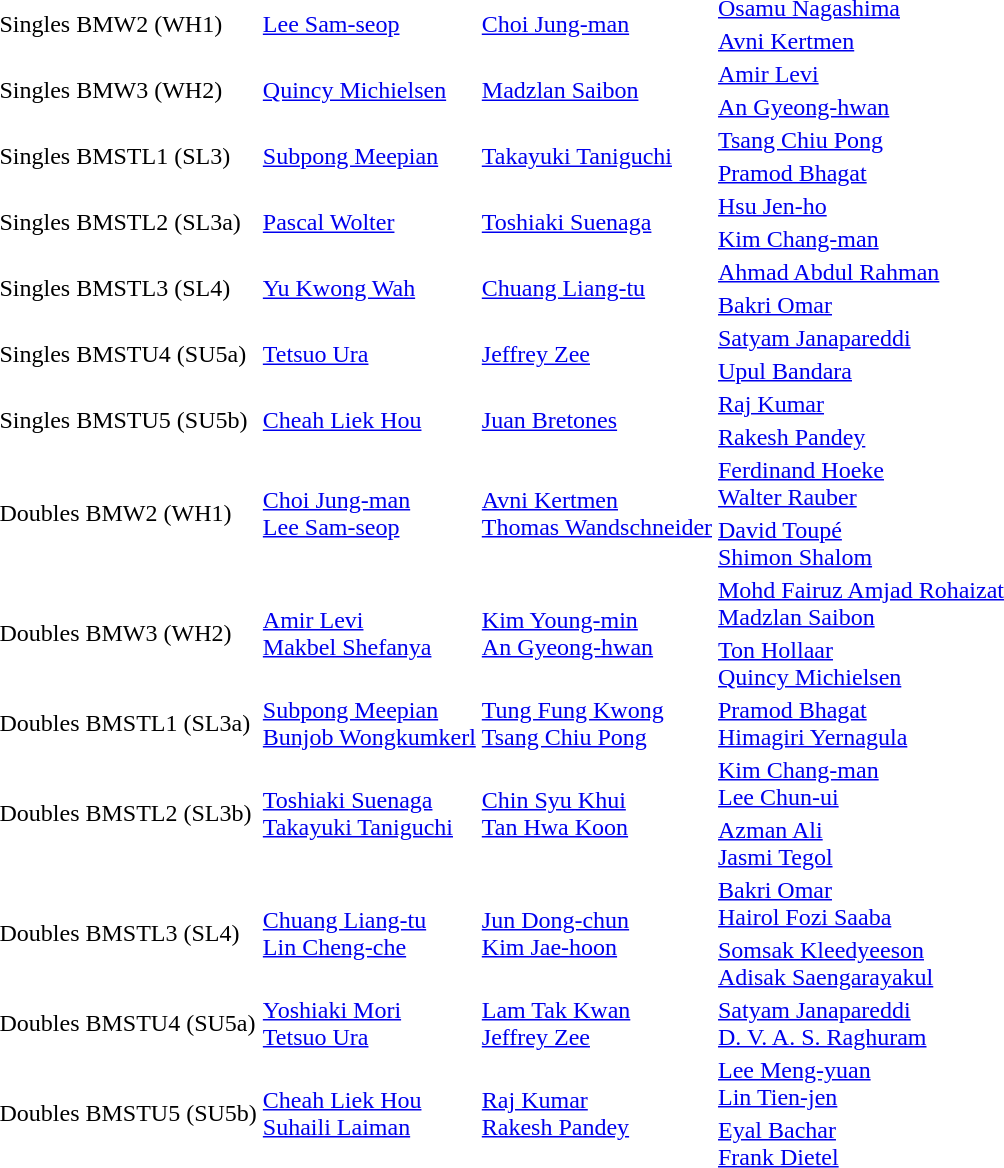<table>
<tr>
<td rowspan=2>Singles BMW2 (WH1)</td>
<td rowspan=2> <a href='#'>Lee Sam-seop</a></td>
<td rowspan=2> <a href='#'>Choi Jung-man</a></td>
<td> <a href='#'>Osamu Nagashima</a></td>
</tr>
<tr>
<td> <a href='#'>Avni Kertmen</a></td>
</tr>
<tr>
<td rowspan=2>Singles BMW3 (WH2)</td>
<td rowspan=2> <a href='#'>Quincy Michielsen</a></td>
<td rowspan=2> <a href='#'>Madzlan Saibon</a></td>
<td> <a href='#'>Amir Levi</a></td>
</tr>
<tr>
<td> <a href='#'>An Gyeong-hwan</a></td>
</tr>
<tr>
<td rowspan=2>Singles BMSTL1 (SL3)</td>
<td rowspan=2> <a href='#'>Subpong Meepian</a></td>
<td rowspan=2> <a href='#'>Takayuki Taniguchi</a></td>
<td> <a href='#'>Tsang Chiu Pong</a></td>
</tr>
<tr>
<td> <a href='#'>Pramod Bhagat</a></td>
</tr>
<tr>
<td rowspan=2>Singles BMSTL2 (SL3a)</td>
<td rowspan=2> <a href='#'>Pascal Wolter</a></td>
<td rowspan=2> <a href='#'>Toshiaki Suenaga</a></td>
<td> <a href='#'>Hsu Jen-ho</a></td>
</tr>
<tr>
<td> <a href='#'>Kim Chang-man</a></td>
</tr>
<tr>
<td rowspan=2>Singles BMSTL3 (SL4)</td>
<td rowspan=2> <a href='#'>Yu Kwong Wah</a></td>
<td rowspan=2> <a href='#'>Chuang Liang-tu</a></td>
<td> <a href='#'>Ahmad Abdul Rahman</a></td>
</tr>
<tr>
<td> <a href='#'>Bakri Omar</a></td>
</tr>
<tr>
<td rowspan=2>Singles BMSTU4 (SU5a)</td>
<td rowspan=2> <a href='#'>Tetsuo Ura</a></td>
<td rowspan=2> <a href='#'>Jeffrey Zee</a></td>
<td> <a href='#'>Satyam Janapareddi</a></td>
</tr>
<tr>
<td> <a href='#'>Upul Bandara</a></td>
</tr>
<tr>
<td rowspan=2>Singles BMSTU5 (SU5b)</td>
<td rowspan=2> <a href='#'>Cheah Liek Hou</a></td>
<td rowspan=2> <a href='#'>Juan Bretones</a></td>
<td> <a href='#'>Raj Kumar</a></td>
</tr>
<tr>
<td> <a href='#'>Rakesh Pandey</a></td>
</tr>
<tr>
<td rowspan=2>Doubles BMW2 (WH1)</td>
<td rowspan=2> <a href='#'>Choi Jung-man</a><br> <a href='#'>Lee Sam-seop</a></td>
<td rowspan=2> <a href='#'>Avni Kertmen</a><br> <a href='#'>Thomas Wandschneider</a></td>
<td> <a href='#'>Ferdinand Hoeke</a><br> <a href='#'>Walter Rauber</a></td>
</tr>
<tr>
<td> <a href='#'>David Toupé</a><br> <a href='#'>Shimon Shalom</a></td>
</tr>
<tr>
<td rowspan=2>Doubles BMW3 (WH2)</td>
<td rowspan=2> <a href='#'>Amir Levi</a><br> <a href='#'>Makbel Shefanya</a></td>
<td rowspan=2> <a href='#'>Kim Young-min</a><br> <a href='#'>An Gyeong-hwan</a></td>
<td> <a href='#'>Mohd Fairuz Amjad Rohaizat</a><br> <a href='#'>Madzlan Saibon</a></td>
</tr>
<tr>
<td> <a href='#'>Ton Hollaar</a><br> <a href='#'>Quincy Michielsen</a></td>
</tr>
<tr>
<td>Doubles BMSTL1 (SL3a)</td>
<td> <a href='#'>Subpong Meepian</a><br> <a href='#'>Bunjob Wongkumkerl</a></td>
<td> <a href='#'>Tung Fung Kwong</a><br> <a href='#'>Tsang Chiu Pong</a></td>
<td> <a href='#'>Pramod Bhagat</a><br> <a href='#'>Himagiri Yernagula</a></td>
</tr>
<tr>
<td rowspan=2>Doubles BMSTL2 (SL3b)</td>
<td rowspan=2> <a href='#'>Toshiaki Suenaga</a><br> <a href='#'>Takayuki Taniguchi</a></td>
<td rowspan=2> <a href='#'>Chin Syu Khui</a><br> <a href='#'>Tan Hwa Koon</a></td>
<td> <a href='#'>Kim Chang-man</a><br> <a href='#'>Lee Chun-ui</a></td>
</tr>
<tr>
<td> <a href='#'>Azman Ali</a><br> <a href='#'>Jasmi Tegol</a></td>
</tr>
<tr>
<td rowspan=2>Doubles BMSTL3 (SL4)</td>
<td rowspan=2> <a href='#'>Chuang Liang-tu</a><br> <a href='#'>Lin Cheng-che</a></td>
<td rowspan=2> <a href='#'>Jun Dong-chun</a><br> <a href='#'>Kim Jae-hoon</a></td>
<td> <a href='#'>Bakri Omar</a><br> <a href='#'>Hairol Fozi Saaba</a></td>
</tr>
<tr>
<td> <a href='#'>Somsak Kleedyeeson</a><br> <a href='#'>Adisak Saengarayakul</a></td>
</tr>
<tr>
<td>Doubles BMSTU4 (SU5a)</td>
<td> <a href='#'>Yoshiaki Mori</a><br> <a href='#'>Tetsuo Ura</a></td>
<td> <a href='#'>Lam Tak Kwan</a><br> <a href='#'>Jeffrey Zee</a></td>
<td> <a href='#'>Satyam Janapareddi</a><br> <a href='#'>D. V. A. S. Raghuram</a></td>
</tr>
<tr>
<td rowspan=2>Doubles BMSTU5 (SU5b)</td>
<td rowspan=2> <a href='#'>Cheah Liek Hou</a><br> <a href='#'>Suhaili Laiman</a></td>
<td rowspan=2> <a href='#'>Raj Kumar</a><br> <a href='#'>Rakesh Pandey</a></td>
<td> <a href='#'>Lee Meng-yuan</a><br> <a href='#'>Lin Tien-jen</a></td>
</tr>
<tr>
<td> <a href='#'>Eyal Bachar</a><br> <a href='#'>Frank Dietel</a></td>
</tr>
</table>
